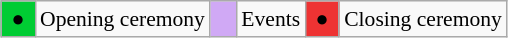<table class="wikitable" style="margin:0.5em auto; font-size:90%;position:relative;">
<tr>
<td bgcolor="#00cc33"> ● </td>
<td>Opening ceremony</td>
<td bgcolor="#D0A9F5">   </td>
<td>Events</td>
<td bgcolor="#ee3333"> ● </td>
<td>Closing ceremony</td>
</tr>
</table>
